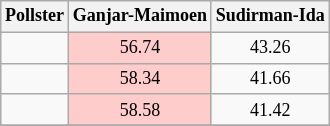<table class="wikitable sortable" style="text-align: center; font-size: 75%;">
<tr>
<th>Pollster</th>
<th>Ganjar-Maimoen</th>
<th>Sudirman-Ida</th>
</tr>
<tr>
<td></td>
<td bgcolor=#FFCCCC>56.74</td>
<td>43.26</td>
</tr>
<tr>
<td></td>
<td bgcolor=#FFCCCC>58.34</td>
<td>41.66</td>
</tr>
<tr>
<td></td>
<td bgcolor=#FFCCCC>58.58</td>
<td>41.42</td>
</tr>
<tr>
</tr>
</table>
